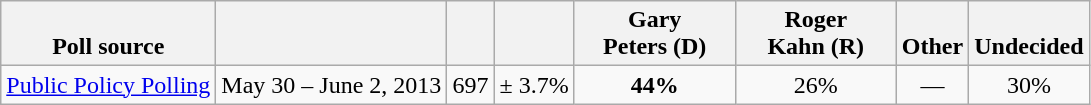<table class="wikitable" style="text-align:center">
<tr valign= bottom>
<th>Poll source</th>
<th></th>
<th></th>
<th></th>
<th style="width:100px;">Gary<br>Peters (D)</th>
<th style="width:100px;">Roger<br>Kahn (R)</th>
<th>Other</th>
<th>Undecided</th>
</tr>
<tr>
<td align=left><a href='#'>Public Policy Polling</a></td>
<td>May 30 – June 2, 2013</td>
<td>697</td>
<td>± 3.7%</td>
<td><strong>44%</strong></td>
<td>26%</td>
<td>—</td>
<td>30%</td>
</tr>
</table>
